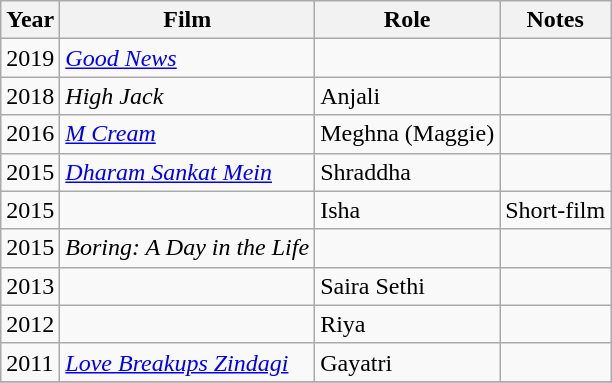<table class="wikitable sortable">
<tr>
<th>Year</th>
<th>Film</th>
<th>Role</th>
<th>Notes</th>
</tr>
<tr>
<td>2019</td>
<td><a href='#'><em>Good News</em></a></td>
<td></td>
<td></td>
</tr>
<tr>
<td>2018</td>
<td><em>High Jack</em></td>
<td>Anjali</td>
<td></td>
</tr>
<tr>
<td>2016</td>
<td><em><a href='#'>M Cream</a></em></td>
<td>Meghna (Maggie)</td>
<td></td>
</tr>
<tr>
<td>2015</td>
<td><em><a href='#'>Dharam Sankat Mein</a></em></td>
<td>Shraddha</td>
<td></td>
</tr>
<tr>
<td>2015</td>
<td></td>
<td>Isha</td>
<td>Short-film</td>
</tr>
<tr>
<td>2015</td>
<td><em>Boring: A Day in the Life</em></td>
<td></td>
<td></td>
</tr>
<tr>
<td>2013</td>
<td></td>
<td>Saira Sethi</td>
<td></td>
</tr>
<tr>
<td>2012</td>
<td></td>
<td>Riya</td>
<td></td>
</tr>
<tr>
<td>2011</td>
<td><em><a href='#'>Love Breakups Zindagi</a></em></td>
<td>Gayatri</td>
<td></td>
</tr>
<tr>
</tr>
</table>
